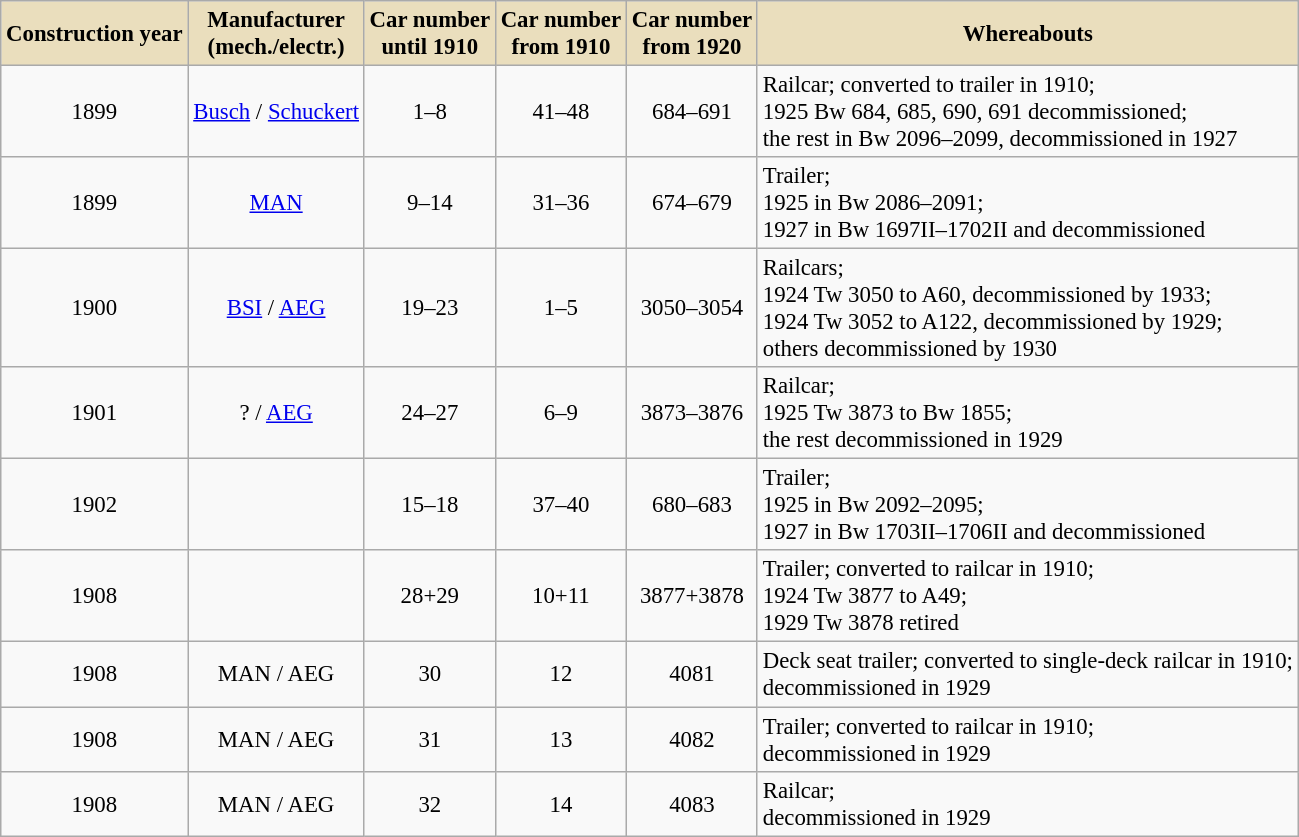<table class="wikitable" style="font-size:95%; text-align:center;">
<tr>
<th style="background:#EADEBD;">Construction year</th>
<th style="background:#EADEBD;">Manufacturer<br>(mech./electr.)</th>
<th style="background:#EADEBD;">Car number<br>until 1910</th>
<th style="background:#EADEBD;">Car number<br>from 1910</th>
<th style="background:#EADEBD;">Car number<br>from 1920</th>
<th style="background:#EADEBD;">Whereabouts</th>
</tr>
<tr>
<td>1899</td>
<td><a href='#'>Busch</a> / <a href='#'>Schuckert</a></td>
<td>1–8</td>
<td>41–48</td>
<td>684–691</td>
<td style="text-align:left;">Railcar; converted to trailer in 1910;<br>1925 Bw 684, 685, 690, 691 decommissioned;<br>the rest in Bw 2096–2099, decommissioned in 1927</td>
</tr>
<tr>
<td>1899</td>
<td><a href='#'>MAN</a></td>
<td>9–14</td>
<td>31–36</td>
<td>674–679</td>
<td style="text-align:left;">Trailer;<br>1925 in Bw 2086–2091;<br>1927 in Bw 1697II–1702II and decommissioned</td>
</tr>
<tr>
<td>1900</td>
<td><a href='#'>BSI</a> / <a href='#'>AEG</a></td>
<td>19–23</td>
<td>1–5</td>
<td>3050–3054</td>
<td style="text-align:left;">Railcars;<br>1924 Tw 3050 to A60, decommissioned by 1933;<br>1924 Tw 3052 to A122, decommissioned by 1929;<br>others decommissioned by 1930</td>
</tr>
<tr>
<td>1901</td>
<td>? / <a href='#'>AEG</a></td>
<td>24–27</td>
<td>6–9</td>
<td>3873–3876</td>
<td style="text-align:left;">Railcar;<br>1925 Tw 3873 to Bw 1855;<br>the rest decommissioned in 1929</td>
</tr>
<tr>
<td>1902</td>
<td></td>
<td>15–18</td>
<td>37–40</td>
<td>680–683</td>
<td style="text-align:left;">Trailer;<br>1925 in Bw 2092–2095;<br>1927 in Bw 1703II–1706II and decommissioned</td>
</tr>
<tr>
<td>1908</td>
<td></td>
<td>28+29</td>
<td>10+11</td>
<td>3877+3878</td>
<td style="text-align:left;">Trailer; converted to railcar in 1910;<br>1924 Tw 3877 to A49;<br>1929 Tw 3878 retired</td>
</tr>
<tr>
<td>1908</td>
<td>MAN / AEG</td>
<td>30</td>
<td>12</td>
<td>4081</td>
<td style="text-align:left;">Deck seat trailer; converted to single-deck railcar in 1910;<br>decommissioned in 1929</td>
</tr>
<tr>
<td>1908</td>
<td>MAN / AEG</td>
<td>31</td>
<td>13</td>
<td>4082</td>
<td style="text-align:left;">Trailer; converted to railcar in 1910;<br>decommissioned in 1929</td>
</tr>
<tr>
<td>1908</td>
<td>MAN / AEG</td>
<td>32</td>
<td>14</td>
<td>4083</td>
<td style="text-align:left;">Railcar;<br>decommissioned in 1929</td>
</tr>
</table>
